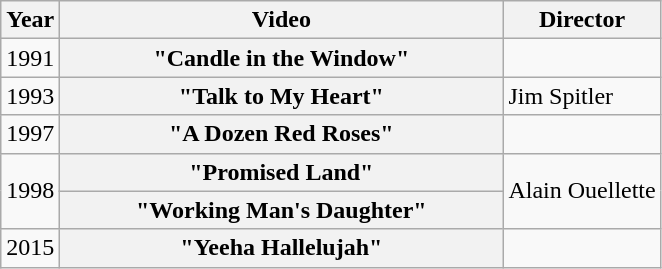<table class="wikitable plainrowheaders">
<tr>
<th>Year</th>
<th style="width:18em;">Video</th>
<th>Director</th>
</tr>
<tr>
<td>1991</td>
<th scope="row">"Candle in the Window"</th>
<td></td>
</tr>
<tr>
<td>1993</td>
<th scope="row">"Talk to My Heart"</th>
<td>Jim Spitler</td>
</tr>
<tr>
<td>1997</td>
<th scope="row">"A Dozen Red Roses"</th>
<td></td>
</tr>
<tr>
<td rowspan="2">1998</td>
<th scope="row">"Promised Land"</th>
<td rowspan="2">Alain Ouellette</td>
</tr>
<tr>
<th scope="row">"Working Man's Daughter"</th>
</tr>
<tr>
<td>2015</td>
<th scope="row">"Yeeha Hallelujah"</th>
<td></td>
</tr>
</table>
